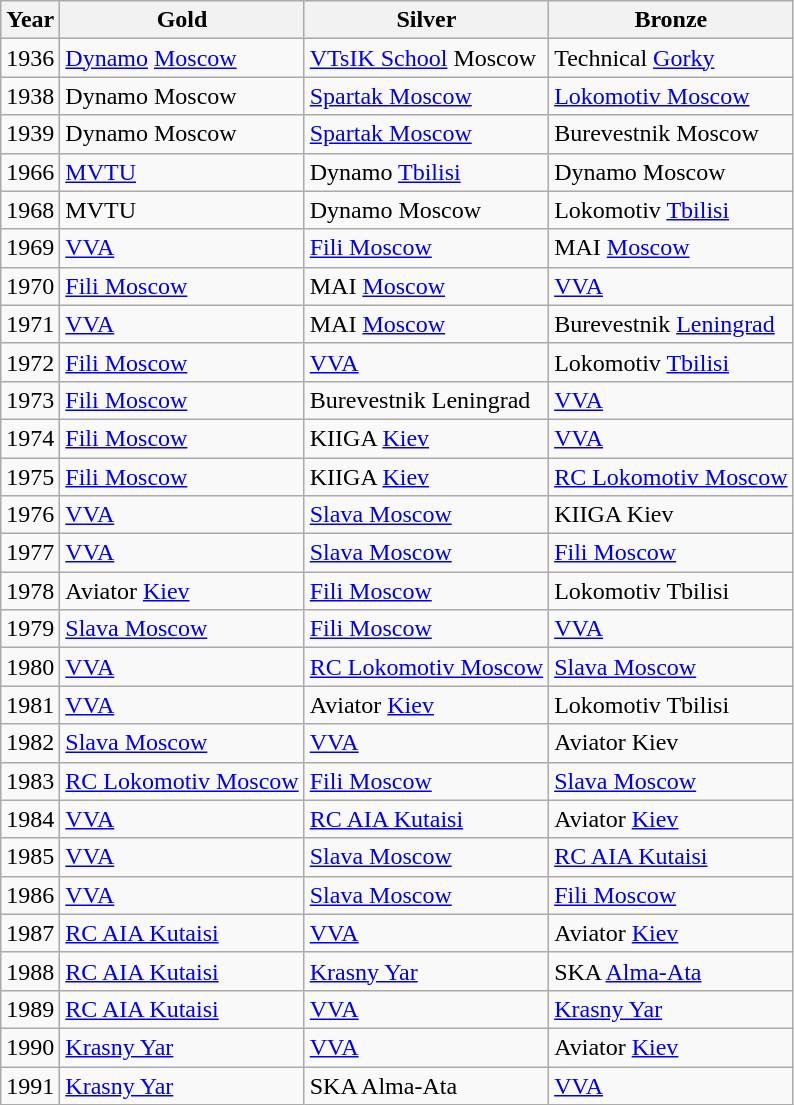<table class=wikitable>
<tr>
<th><strong>Year</strong></th>
<th><strong>Gold</strong></th>
<th><strong>Silver</strong></th>
<th><strong>Bronze</strong></th>
</tr>
<tr>
<td align=center>1936</td>
<td> <a href='#'>Dynamo</a> <a href='#'>Moscow</a></td>
<td> <a href='#'>VTsIK School</a> Moscow</td>
<td> Technical <a href='#'>Gorky</a></td>
</tr>
<tr>
<td align=center>1938</td>
<td> Dynamo Moscow</td>
<td> <a href='#'>Spartak Moscow</a></td>
<td> <a href='#'>Lokomotiv Moscow</a></td>
</tr>
<tr>
<td align=center>1939</td>
<td> Dynamo Moscow</td>
<td> <a href='#'>Spartak Moscow</a></td>
<td> Burevestnik Moscow</td>
</tr>
<tr>
<td align=center>1966</td>
<td> <a href='#'>MVTU</a></td>
<td> Dynamo <a href='#'>Tbilisi</a></td>
<td> Dynamo Moscow</td>
</tr>
<tr>
<td align=center>1968</td>
<td> MVTU</td>
<td> Dynamo Moscow</td>
<td> Lokomotiv <a href='#'>Tbilisi</a></td>
</tr>
<tr>
<td align=center>1969</td>
<td> <a href='#'>VVA</a></td>
<td> <a href='#'>Fili Moscow</a></td>
<td> MAI <a href='#'>Moscow</a></td>
</tr>
<tr>
<td align=center>1970</td>
<td> <a href='#'>Fili Moscow</a></td>
<td> MAI <a href='#'>Moscow</a></td>
<td> <a href='#'>VVA</a></td>
</tr>
<tr>
<td align=center>1971</td>
<td> <a href='#'>VVA</a></td>
<td> MAI <a href='#'>Moscow</a></td>
<td> Burevestnik <a href='#'>Leningrad</a></td>
</tr>
<tr>
<td align=center>1972</td>
<td> <a href='#'>Fili Moscow</a></td>
<td> <a href='#'>VVA</a></td>
<td> Lokomotiv <a href='#'>Tbilisi</a></td>
</tr>
<tr>
<td align=center>1973</td>
<td> <a href='#'>Fili Moscow</a></td>
<td> Burevestnik Leningrad</td>
<td> <a href='#'>VVA</a></td>
</tr>
<tr>
<td align=center>1974</td>
<td> <a href='#'>Fili Moscow</a></td>
<td> KIIGA <a href='#'>Kiev</a></td>
<td> <a href='#'>VVA</a></td>
</tr>
<tr>
<td align=center>1975</td>
<td> <a href='#'>Fili Moscow</a></td>
<td> KIIGA <a href='#'>Kiev</a></td>
<td> <a href='#'>RC Lokomotiv Moscow</a></td>
</tr>
<tr>
<td align=center>1976</td>
<td> <a href='#'>VVA</a></td>
<td> <a href='#'>Slava Moscow</a></td>
<td> KIIGA Kiev</td>
</tr>
<tr>
<td align=center>1977</td>
<td> <a href='#'>VVA</a></td>
<td> <a href='#'>Slava Moscow</a></td>
<td> <a href='#'>Fili Moscow</a></td>
</tr>
<tr>
<td align=center>1978</td>
<td> Aviator <a href='#'>Kiev</a></td>
<td> <a href='#'>Fili Moscow</a></td>
<td> Lokomotiv Tbilisi</td>
</tr>
<tr>
<td align=center>1979</td>
<td> <a href='#'>Slava Moscow</a></td>
<td> <a href='#'>Fili Moscow</a></td>
<td> <a href='#'>VVA</a></td>
</tr>
<tr>
<td align=center>1980</td>
<td> <a href='#'>VVA</a></td>
<td> <a href='#'>RC Lokomotiv Moscow</a></td>
<td> <a href='#'>Slava Moscow</a></td>
</tr>
<tr>
<td align=center>1981</td>
<td> <a href='#'>VVA</a></td>
<td> Aviator <a href='#'>Kiev</a></td>
<td> Lokomotiv Tbilisi</td>
</tr>
<tr>
<td align=center>1982</td>
<td> <a href='#'>Slava Moscow</a></td>
<td> <a href='#'>VVA</a></td>
<td> Aviator Kiev</td>
</tr>
<tr>
<td align=center>1983</td>
<td> <a href='#'>RC Lokomotiv Moscow</a></td>
<td> <a href='#'>Fili Moscow</a></td>
<td> <a href='#'>Slava Moscow</a></td>
</tr>
<tr>
<td align=center>1984</td>
<td> <a href='#'>VVA</a></td>
<td> <a href='#'>RC AIA Kutaisi</a></td>
<td> Aviator <a href='#'>Kiev</a></td>
</tr>
<tr>
<td align=center>1985</td>
<td> <a href='#'>VVA</a></td>
<td> <a href='#'>Slava Moscow</a></td>
<td> <a href='#'>RC AIA Kutaisi</a></td>
</tr>
<tr>
<td align=center>1986</td>
<td> <a href='#'>VVA</a></td>
<td> <a href='#'>Slava Moscow</a></td>
<td> <a href='#'>Fili Moscow</a></td>
</tr>
<tr>
<td align=center>1987</td>
<td> <a href='#'>RC AIA Kutaisi</a></td>
<td> <a href='#'>VVA</a></td>
<td> Aviator <a href='#'>Kiev</a></td>
</tr>
<tr>
<td align=center>1988</td>
<td> <a href='#'>RC AIA Kutaisi</a></td>
<td> <a href='#'>Krasny Yar</a></td>
<td> SKA <a href='#'>Alma-Ata</a></td>
</tr>
<tr>
<td align=center>1989</td>
<td> <a href='#'>RC AIA Kutaisi</a></td>
<td> <a href='#'>VVA</a></td>
<td> <a href='#'>Krasny Yar</a></td>
</tr>
<tr>
<td align=center>1990</td>
<td> <a href='#'>Krasny Yar</a></td>
<td> <a href='#'>VVA</a></td>
<td> Aviator <a href='#'>Kiev</a></td>
</tr>
<tr>
<td align=center>1991</td>
<td> <a href='#'>Krasny Yar</a></td>
<td> SKA Alma-Ata</td>
<td> <a href='#'>VVA</a></td>
</tr>
</table>
